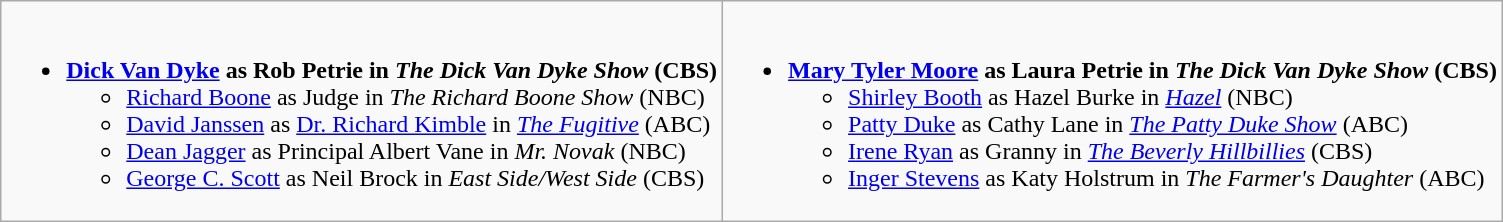<table class="wikitable">
<tr>
<td style="vertical-align:top;"><br><ul><li><strong><a href='#'>Dick Van Dyke</a> as Rob Petrie in <em>The Dick Van Dyke Show</em> (CBS)</strong><ul><li><a href='#'>Richard Boone</a> as Judge in <em>The Richard Boone Show</em> (NBC)</li><li><a href='#'>David Janssen</a> as <a href='#'>Dr. Richard Kimble</a> in <em><a href='#'>The Fugitive</a></em> (ABC)</li><li><a href='#'>Dean Jagger</a> as Principal Albert Vane in <em>Mr. Novak</em> (NBC)</li><li><a href='#'>George C. Scott</a> as Neil Brock in <em>East Side/West Side</em> (CBS)</li></ul></li></ul></td>
<td style="vertical-align:top;"><br><ul><li><strong><a href='#'>Mary Tyler Moore</a> as Laura Petrie in <em>The Dick Van Dyke Show</em> (CBS)</strong><ul><li><a href='#'>Shirley Booth</a> as Hazel Burke in <em><a href='#'>Hazel</a></em> (NBC)</li><li><a href='#'>Patty Duke</a> as Cathy Lane in <em><a href='#'>The Patty Duke Show</a></em> (ABC)</li><li><a href='#'>Irene Ryan</a> as Granny in <em><a href='#'>The Beverly Hillbillies</a></em> (CBS)</li><li><a href='#'>Inger Stevens</a> as Katy Holstrum in <em>The Farmer's Daughter</em> (ABC)</li></ul></li></ul></td>
</tr>
</table>
